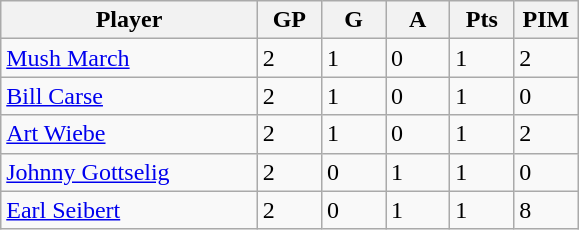<table class="wikitable">
<tr>
<th bgcolor="#DDDDFF" width="40%">Player</th>
<th bgcolor="#DDDDFF" width="10%">GP</th>
<th bgcolor="#DDDDFF" width="10%">G</th>
<th bgcolor="#DDDDFF" width="10%">A</th>
<th bgcolor="#DDDDFF" width="10%">Pts</th>
<th bgcolor="#DDDDFF" width="10%">PIM</th>
</tr>
<tr>
<td><a href='#'>Mush March</a></td>
<td>2</td>
<td>1</td>
<td>0</td>
<td>1</td>
<td>2</td>
</tr>
<tr>
<td><a href='#'>Bill Carse</a></td>
<td>2</td>
<td>1</td>
<td>0</td>
<td>1</td>
<td>0</td>
</tr>
<tr>
<td><a href='#'>Art Wiebe</a></td>
<td>2</td>
<td>1</td>
<td>0</td>
<td>1</td>
<td>2</td>
</tr>
<tr>
<td><a href='#'>Johnny Gottselig</a></td>
<td>2</td>
<td>0</td>
<td>1</td>
<td>1</td>
<td>0</td>
</tr>
<tr>
<td><a href='#'>Earl Seibert</a></td>
<td>2</td>
<td>0</td>
<td>1</td>
<td>1</td>
<td>8</td>
</tr>
</table>
